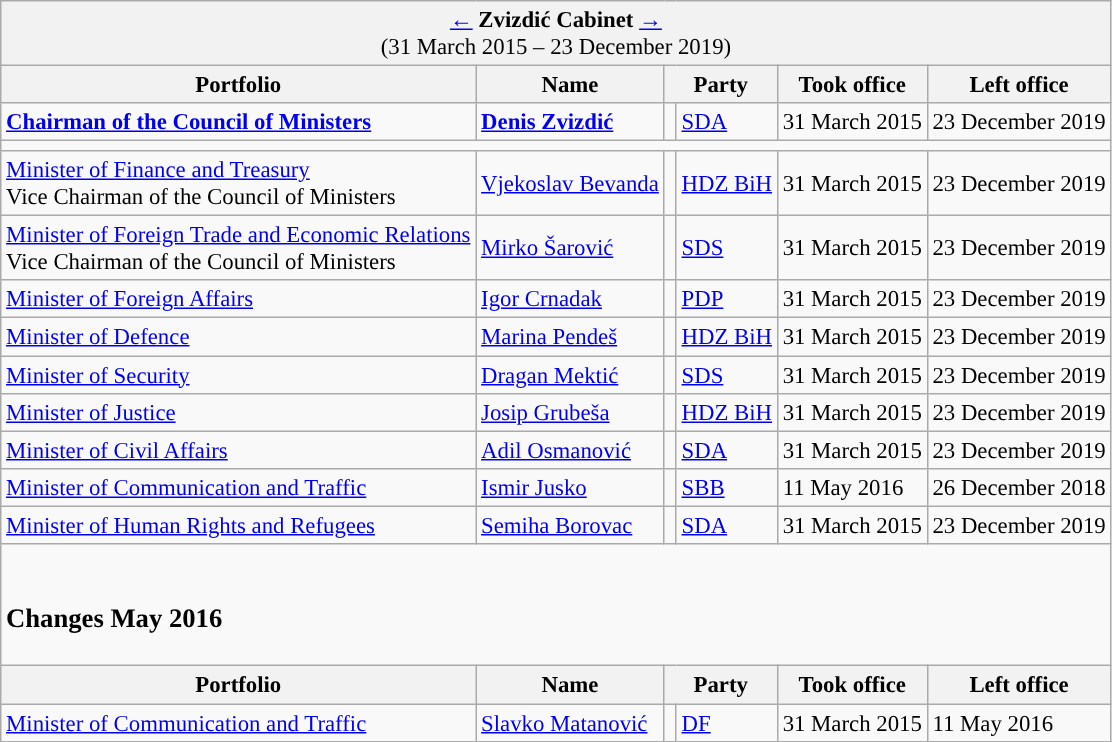<table class="wikitable" style="font-size:95%;">
<tr>
<td colspan="7" bgcolor="#F2F2F2" align="center"><a href='#'>←</a> <strong>Zvizdić Cabinet</strong> <a href='#'>→</a> <br> (31 March 2015 – 23 December 2019)</td>
</tr>
<tr>
<th>Portfolio</th>
<th>Name</th>
<th colspan="2">Party</th>
<th>Took office</th>
<th>Left office</th>
</tr>
<tr>
<td><strong><a href='#'>Chairman of the Council of Ministers</a></strong></td>
<td><strong><a href='#'>Denis Zvizdić</a></strong></td>
<td width="1" style="background-color:"></td>
<td><a href='#'>SDA</a></td>
<td>31 March 2015</td>
<td>23 December 2019</td>
</tr>
<tr>
<td colspan="7"></td>
</tr>
<tr>
<td><a href='#'>Minister of Finance and Treasury</a> <br> Vice Chairman of the Council of Ministers</td>
<td><a href='#'>Vjekoslav Bevanda</a></td>
<td style="background-color:"></td>
<td><a href='#'>HDZ BiH</a></td>
<td>31 March 2015</td>
<td>23 December 2019</td>
</tr>
<tr>
<td><a href='#'>Minister of Foreign Trade and Economic Relations</a> <br> Vice Chairman of the Council of Ministers</td>
<td><a href='#'>Mirko Šarović</a></td>
<td style="background-color:"></td>
<td><a href='#'>SDS</a></td>
<td>31 March 2015</td>
<td>23 December 2019</td>
</tr>
<tr>
<td><a href='#'>Minister of Foreign Affairs</a></td>
<td><a href='#'>Igor Crnadak</a></td>
<td style="background-color:"></td>
<td><a href='#'>PDP</a></td>
<td>31 March 2015</td>
<td>23 December 2019</td>
</tr>
<tr>
<td><a href='#'>Minister of Defence</a></td>
<td><a href='#'>Marina Pendeš</a></td>
<td style="background-color:"></td>
<td><a href='#'>HDZ BiH</a></td>
<td>31 March 2015</td>
<td>23 December 2019</td>
</tr>
<tr>
<td><a href='#'>Minister of Security</a></td>
<td><a href='#'>Dragan Mektić</a></td>
<td style="background-color:"></td>
<td><a href='#'>SDS</a></td>
<td>31 March 2015</td>
<td>23 December 2019</td>
</tr>
<tr>
<td><a href='#'>Minister of Justice</a></td>
<td><a href='#'>Josip Grubeša</a></td>
<td style="background-color:"></td>
<td><a href='#'>HDZ BiH</a></td>
<td>31 March 2015</td>
<td>23 December 2019</td>
</tr>
<tr>
<td><a href='#'>Minister of Civil Affairs</a></td>
<td><a href='#'>Adil Osmanović</a></td>
<td style="background-color:"></td>
<td><a href='#'>SDA</a></td>
<td>31 March 2015</td>
<td>23 December 2019</td>
</tr>
<tr>
<td><a href='#'>Minister of Communication and Traffic</a></td>
<td><a href='#'>Ismir Jusko</a></td>
<td style="background-color:"></td>
<td><a href='#'>SBB</a></td>
<td>11 May 2016</td>
<td>26 December 2018</td>
</tr>
<tr>
<td><a href='#'>Minister of Human Rights and Refugees</a></td>
<td><a href='#'>Semiha Borovac</a></td>
<td style="background-color:"></td>
<td><a href='#'>SDA</a></td>
<td>31 March 2015</td>
<td>23 December 2019</td>
</tr>
<tr>
<td colspan="7"><br><h3>Changes May 2016</h3></td>
</tr>
<tr>
<th>Portfolio</th>
<th>Name</th>
<th colspan="2">Party</th>
<th>Took office</th>
<th>Left office</th>
</tr>
<tr>
<td><a href='#'>Minister of Communication and Traffic</a></td>
<td><a href='#'>Slavko Matanović</a></td>
<td width="1" style="background-color:"></td>
<td><a href='#'>DF</a></td>
<td>31 March 2015</td>
<td>11 May 2016</td>
</tr>
</table>
